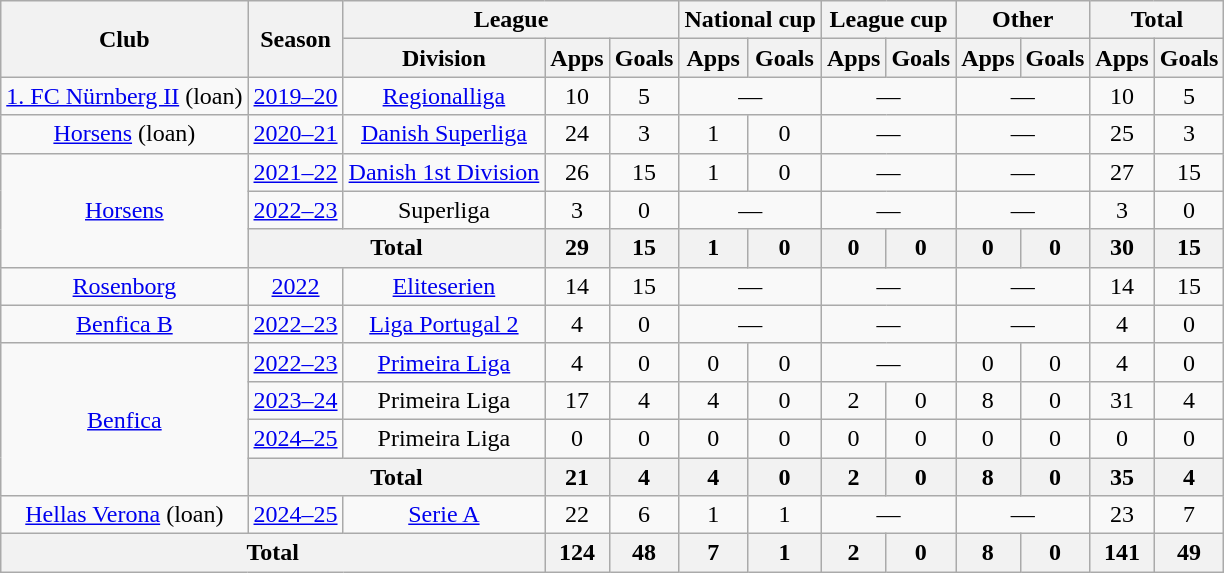<table class="wikitable" style="text-align:center">
<tr>
<th rowspan="2">Club</th>
<th rowspan="2">Season</th>
<th colspan="3">League</th>
<th colspan="2">National cup</th>
<th colspan="2">League cup</th>
<th colspan="2">Other</th>
<th colspan="2">Total</th>
</tr>
<tr>
<th>Division</th>
<th>Apps</th>
<th>Goals</th>
<th>Apps</th>
<th>Goals</th>
<th>Apps</th>
<th>Goals</th>
<th>Apps</th>
<th>Goals</th>
<th>Apps</th>
<th>Goals</th>
</tr>
<tr>
<td><a href='#'>1. FC Nürnberg II</a> (loan)</td>
<td><a href='#'>2019–20</a></td>
<td><a href='#'>Regionalliga</a></td>
<td>10</td>
<td>5</td>
<td colspan="2">—</td>
<td colspan="2">—</td>
<td colspan="2">—</td>
<td>10</td>
<td>5</td>
</tr>
<tr>
<td><a href='#'>Horsens</a> (loan)</td>
<td><a href='#'>2020–21</a></td>
<td><a href='#'>Danish Superliga</a></td>
<td>24</td>
<td>3</td>
<td>1</td>
<td>0</td>
<td colspan="2">—</td>
<td colspan="2">—</td>
<td>25</td>
<td>3</td>
</tr>
<tr>
<td rowspan="3"><a href='#'>Horsens</a></td>
<td><a href='#'>2021–22</a></td>
<td><a href='#'>Danish 1st Division</a></td>
<td>26</td>
<td>15</td>
<td>1</td>
<td>0</td>
<td colspan="2">—</td>
<td colspan="2">—</td>
<td>27</td>
<td>15</td>
</tr>
<tr>
<td><a href='#'>2022–23</a></td>
<td>Superliga</td>
<td>3</td>
<td>0</td>
<td colspan="2">—</td>
<td colspan="2">—</td>
<td colspan="2">—</td>
<td>3</td>
<td>0</td>
</tr>
<tr>
<th colspan="2">Total</th>
<th>29</th>
<th>15</th>
<th>1</th>
<th>0</th>
<th>0</th>
<th>0</th>
<th>0</th>
<th>0</th>
<th>30</th>
<th>15</th>
</tr>
<tr>
<td><a href='#'>Rosenborg</a></td>
<td><a href='#'>2022</a></td>
<td><a href='#'>Eliteserien</a></td>
<td>14</td>
<td>15</td>
<td colspan="2">—</td>
<td colspan="2">—</td>
<td colspan="2">—</td>
<td>14</td>
<td>15</td>
</tr>
<tr>
<td><a href='#'>Benfica B</a></td>
<td><a href='#'>2022–23</a></td>
<td><a href='#'>Liga Portugal 2</a></td>
<td>4</td>
<td>0</td>
<td colspan="2">—</td>
<td colspan="2">—</td>
<td colspan="2">—</td>
<td>4</td>
<td>0</td>
</tr>
<tr>
<td rowspan=4><a href='#'>Benfica</a></td>
<td><a href='#'>2022–23</a></td>
<td><a href='#'>Primeira Liga</a></td>
<td>4</td>
<td>0</td>
<td>0</td>
<td>0</td>
<td colspan="2">—</td>
<td>0</td>
<td>0</td>
<td>4</td>
<td>0</td>
</tr>
<tr>
<td><a href='#'>2023–24</a></td>
<td>Primeira Liga</td>
<td>17</td>
<td>4</td>
<td>4</td>
<td>0</td>
<td>2</td>
<td>0</td>
<td>8</td>
<td>0</td>
<td>31</td>
<td>4</td>
</tr>
<tr>
<td><a href='#'>2024–25</a></td>
<td>Primeira Liga</td>
<td>0</td>
<td>0</td>
<td>0</td>
<td>0</td>
<td>0</td>
<td>0</td>
<td>0</td>
<td>0</td>
<td>0</td>
<td>0</td>
</tr>
<tr>
<th colspan="2">Total</th>
<th>21</th>
<th>4</th>
<th>4</th>
<th>0</th>
<th>2</th>
<th>0</th>
<th>8</th>
<th>0</th>
<th>35</th>
<th>4</th>
</tr>
<tr>
<td><a href='#'>Hellas Verona</a> (loan)</td>
<td><a href='#'>2024–25</a></td>
<td><a href='#'>Serie A</a></td>
<td>22</td>
<td>6</td>
<td>1</td>
<td>1</td>
<td colspan="2">—</td>
<td colspan="2">—</td>
<td>23</td>
<td>7</td>
</tr>
<tr>
<th colspan="3">Total</th>
<th>124</th>
<th>48</th>
<th>7</th>
<th>1</th>
<th>2</th>
<th>0</th>
<th>8</th>
<th>0</th>
<th>141</th>
<th>49</th>
</tr>
</table>
